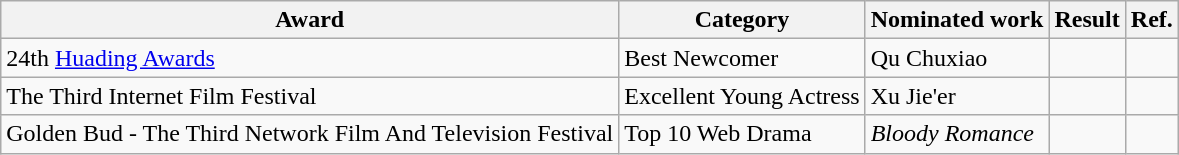<table class="wikitable">
<tr>
<th>Award</th>
<th>Category</th>
<th>Nominated work</th>
<th>Result</th>
<th>Ref.</th>
</tr>
<tr>
<td rowspan=1>24th <a href='#'>Huading Awards</a></td>
<td>Best Newcomer</td>
<td>Qu Chuxiao</td>
<td></td>
<td rowspan=1></td>
</tr>
<tr>
<td>The Third Internet Film Festival</td>
<td>Excellent Young Actress</td>
<td>Xu Jie'er</td>
<td></td>
<td></td>
</tr>
<tr>
<td>Golden Bud - The Third Network Film And Television Festival</td>
<td>Top 10 Web Drama</td>
<td><em>Bloody Romance</em></td>
<td></td>
<td></td>
</tr>
</table>
